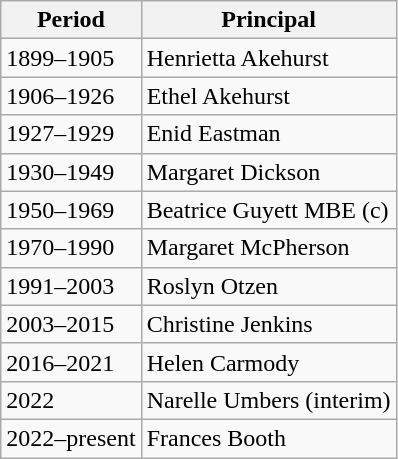<table class="wikitable">
<tr>
<th>Period</th>
<th>Principal</th>
</tr>
<tr>
<td>1899–1905</td>
<td>Henrietta Akehurst</td>
</tr>
<tr>
<td>1906–1926</td>
<td>Ethel Akehurst</td>
</tr>
<tr>
<td>1927–1929</td>
<td>Enid Eastman</td>
</tr>
<tr>
<td>1930–1949</td>
<td>Margaret Dickson</td>
</tr>
<tr>
<td>1950–1969</td>
<td>Beatrice Guyett MBE (c)</td>
</tr>
<tr>
<td>1970–1990</td>
<td>Margaret McPherson</td>
</tr>
<tr>
<td>1991–2003</td>
<td>Roslyn Otzen</td>
</tr>
<tr>
<td>2003–2015</td>
<td>Christine Jenkins</td>
</tr>
<tr>
<td>2016–2021</td>
<td>Helen Carmody</td>
</tr>
<tr>
<td>2022</td>
<td>Narelle Umbers (interim)</td>
</tr>
<tr>
<td>2022–present</td>
<td>Frances Booth</td>
</tr>
</table>
